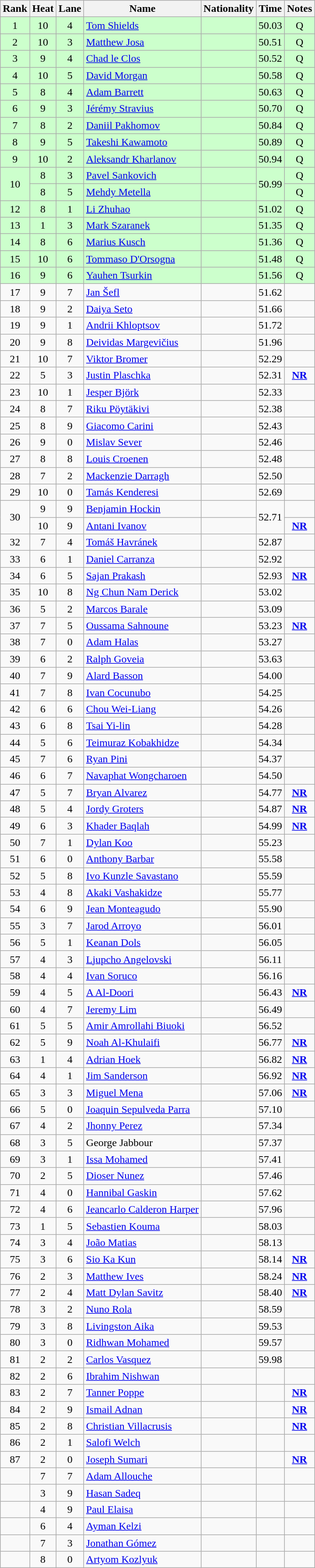<table class="wikitable sortable" style="text-align:center">
<tr>
<th>Rank</th>
<th>Heat</th>
<th>Lane</th>
<th>Name</th>
<th>Nationality</th>
<th>Time</th>
<th>Notes</th>
</tr>
<tr bgcolor=ccffcc>
<td>1</td>
<td>10</td>
<td>4</td>
<td align=left><a href='#'>Tom Shields</a></td>
<td align=left></td>
<td>50.03</td>
<td>Q</td>
</tr>
<tr bgcolor=ccffcc>
<td>2</td>
<td>10</td>
<td>3</td>
<td align=left><a href='#'>Matthew Josa</a></td>
<td align=left></td>
<td>50.51</td>
<td>Q</td>
</tr>
<tr bgcolor=ccffcc>
<td>3</td>
<td>9</td>
<td>4</td>
<td align=left><a href='#'>Chad le Clos</a></td>
<td align=left></td>
<td>50.52</td>
<td>Q</td>
</tr>
<tr bgcolor=ccffcc>
<td>4</td>
<td>10</td>
<td>5</td>
<td align=left><a href='#'>David Morgan</a></td>
<td align=left></td>
<td>50.58</td>
<td>Q</td>
</tr>
<tr bgcolor=ccffcc>
<td>5</td>
<td>8</td>
<td>4</td>
<td align=left><a href='#'>Adam Barrett</a></td>
<td align=left></td>
<td>50.63</td>
<td>Q</td>
</tr>
<tr bgcolor=ccffcc>
<td>6</td>
<td>9</td>
<td>3</td>
<td align=left><a href='#'>Jérémy Stravius</a></td>
<td align=left></td>
<td>50.70</td>
<td>Q</td>
</tr>
<tr bgcolor=ccffcc>
<td>7</td>
<td>8</td>
<td>2</td>
<td align=left><a href='#'>Daniil Pakhomov</a></td>
<td align=left></td>
<td>50.84</td>
<td>Q</td>
</tr>
<tr bgcolor=ccffcc>
<td>8</td>
<td>9</td>
<td>5</td>
<td align=left><a href='#'>Takeshi Kawamoto</a></td>
<td align=left></td>
<td>50.89</td>
<td>Q</td>
</tr>
<tr bgcolor=ccffcc>
<td>9</td>
<td>10</td>
<td>2</td>
<td align=left><a href='#'>Aleksandr Kharlanov</a></td>
<td align=left></td>
<td>50.94</td>
<td>Q</td>
</tr>
<tr bgcolor=ccffcc>
<td rowspan=2>10</td>
<td>8</td>
<td>3</td>
<td align=left><a href='#'>Pavel Sankovich</a></td>
<td align=left></td>
<td rowspan=2>50.99</td>
<td>Q</td>
</tr>
<tr bgcolor=ccffcc>
<td>8</td>
<td>5</td>
<td align=left><a href='#'>Mehdy Metella</a></td>
<td align=left></td>
<td>Q</td>
</tr>
<tr bgcolor=ccffcc>
<td>12</td>
<td>8</td>
<td>1</td>
<td align=left><a href='#'>Li Zhuhao</a></td>
<td align=left></td>
<td>51.02</td>
<td>Q</td>
</tr>
<tr bgcolor=ccffcc>
<td>13</td>
<td>1</td>
<td>3</td>
<td align=left><a href='#'>Mark Szaranek</a></td>
<td align=left></td>
<td>51.35</td>
<td>Q</td>
</tr>
<tr bgcolor=ccffcc>
<td>14</td>
<td>8</td>
<td>6</td>
<td align=left><a href='#'>Marius Kusch</a></td>
<td align=left></td>
<td>51.36</td>
<td>Q</td>
</tr>
<tr bgcolor=ccffcc>
<td>15</td>
<td>10</td>
<td>6</td>
<td align=left><a href='#'>Tommaso D'Orsogna</a></td>
<td align=left></td>
<td>51.48</td>
<td>Q</td>
</tr>
<tr bgcolor=ccffcc>
<td>16</td>
<td>9</td>
<td>6</td>
<td align=left><a href='#'>Yauhen Tsurkin</a></td>
<td align=left></td>
<td>51.56</td>
<td>Q</td>
</tr>
<tr>
<td>17</td>
<td>9</td>
<td>7</td>
<td align=left><a href='#'>Jan Šefl</a></td>
<td align=left></td>
<td>51.62</td>
<td></td>
</tr>
<tr>
<td>18</td>
<td>9</td>
<td>2</td>
<td align=left><a href='#'>Daiya Seto</a></td>
<td align=left></td>
<td>51.66</td>
<td></td>
</tr>
<tr>
<td>19</td>
<td>9</td>
<td>1</td>
<td align=left><a href='#'>Andrii Khloptsov</a></td>
<td align=left></td>
<td>51.72</td>
<td></td>
</tr>
<tr>
<td>20</td>
<td>9</td>
<td>8</td>
<td align=left><a href='#'>Deividas Margevičius</a></td>
<td align=left></td>
<td>51.96</td>
<td></td>
</tr>
<tr>
<td>21</td>
<td>10</td>
<td>7</td>
<td align=left><a href='#'>Viktor Bromer</a></td>
<td align=left></td>
<td>52.29</td>
<td></td>
</tr>
<tr>
<td>22</td>
<td>5</td>
<td>3</td>
<td align=left><a href='#'>Justin Plaschka</a></td>
<td align=left></td>
<td>52.31</td>
<td><strong><a href='#'>NR</a></strong></td>
</tr>
<tr>
<td>23</td>
<td>10</td>
<td>1</td>
<td align=left><a href='#'>Jesper Björk</a></td>
<td align=left></td>
<td>52.33</td>
<td></td>
</tr>
<tr>
<td>24</td>
<td>8</td>
<td>7</td>
<td align=left><a href='#'>Riku Pöytäkivi</a></td>
<td align=left></td>
<td>52.38</td>
<td></td>
</tr>
<tr>
<td>25</td>
<td>8</td>
<td>9</td>
<td align=left><a href='#'>Giacomo Carini</a></td>
<td align=left></td>
<td>52.43</td>
<td></td>
</tr>
<tr>
<td>26</td>
<td>9</td>
<td>0</td>
<td align=left><a href='#'>Mislav Sever</a></td>
<td align=left></td>
<td>52.46</td>
<td></td>
</tr>
<tr>
<td>27</td>
<td>8</td>
<td>8</td>
<td align=left><a href='#'>Louis Croenen</a></td>
<td align=left></td>
<td>52.48</td>
<td></td>
</tr>
<tr>
<td>28</td>
<td>7</td>
<td>2</td>
<td align=left><a href='#'>Mackenzie Darragh</a></td>
<td align=left></td>
<td>52.50</td>
<td></td>
</tr>
<tr>
<td>29</td>
<td>10</td>
<td>0</td>
<td align=left><a href='#'>Tamás Kenderesi</a></td>
<td align=left></td>
<td>52.69</td>
<td></td>
</tr>
<tr>
<td rowspan=2>30</td>
<td>9</td>
<td>9</td>
<td align=left><a href='#'>Benjamin Hockin</a></td>
<td align=left></td>
<td rowspan=2>52.71</td>
<td></td>
</tr>
<tr>
<td>10</td>
<td>9</td>
<td align=left><a href='#'>Antani Ivanov</a></td>
<td align=left></td>
<td><strong><a href='#'>NR</a></strong></td>
</tr>
<tr>
<td>32</td>
<td>7</td>
<td>4</td>
<td align=left><a href='#'>Tomáš Havránek</a></td>
<td align=left></td>
<td>52.87</td>
<td></td>
</tr>
<tr>
<td>33</td>
<td>6</td>
<td>1</td>
<td align=left><a href='#'>Daniel Carranza</a></td>
<td align=left></td>
<td>52.92</td>
<td></td>
</tr>
<tr>
<td>34</td>
<td>6</td>
<td>5</td>
<td align=left><a href='#'>Sajan Prakash</a></td>
<td align=left></td>
<td>52.93</td>
<td><strong><a href='#'>NR</a></strong></td>
</tr>
<tr>
<td>35</td>
<td>10</td>
<td>8</td>
<td align=left><a href='#'>Ng Chun Nam Derick</a></td>
<td align=left></td>
<td>53.02</td>
<td></td>
</tr>
<tr>
<td>36</td>
<td>5</td>
<td>2</td>
<td align=left><a href='#'>Marcos Barale</a></td>
<td align=left></td>
<td>53.09</td>
<td></td>
</tr>
<tr>
<td>37</td>
<td>7</td>
<td>5</td>
<td align=left><a href='#'>Oussama Sahnoune</a></td>
<td align=left></td>
<td>53.23</td>
<td><strong><a href='#'>NR</a></strong></td>
</tr>
<tr>
<td>38</td>
<td>7</td>
<td>0</td>
<td align=left><a href='#'>Adam Halas</a></td>
<td align=left></td>
<td>53.27</td>
<td></td>
</tr>
<tr>
<td>39</td>
<td>6</td>
<td>2</td>
<td align=left><a href='#'>Ralph Goveia</a></td>
<td align=left></td>
<td>53.63</td>
<td></td>
</tr>
<tr>
<td>40</td>
<td>7</td>
<td>9</td>
<td align=left><a href='#'>Alard Basson</a></td>
<td align=left></td>
<td>54.00</td>
<td></td>
</tr>
<tr>
<td>41</td>
<td>7</td>
<td>8</td>
<td align=left><a href='#'>Ivan Cocunubo</a></td>
<td align=left></td>
<td>54.25</td>
<td></td>
</tr>
<tr>
<td>42</td>
<td>6</td>
<td>6</td>
<td align=left><a href='#'>Chou Wei-Liang</a></td>
<td align=left></td>
<td>54.26</td>
<td></td>
</tr>
<tr>
<td>43</td>
<td>6</td>
<td>8</td>
<td align=left><a href='#'>Tsai Yi-lin</a></td>
<td align=left></td>
<td>54.28</td>
<td></td>
</tr>
<tr>
<td>44</td>
<td>5</td>
<td>6</td>
<td align=left><a href='#'>Teimuraz Kobakhidze</a></td>
<td align=left></td>
<td>54.34</td>
<td></td>
</tr>
<tr>
<td>45</td>
<td>7</td>
<td>6</td>
<td align=left><a href='#'>Ryan Pini</a></td>
<td align=left></td>
<td>54.37</td>
<td></td>
</tr>
<tr>
<td>46</td>
<td>6</td>
<td>7</td>
<td align=left><a href='#'>Navaphat Wongcharoen</a></td>
<td align=left></td>
<td>54.50</td>
<td></td>
</tr>
<tr>
<td>47</td>
<td>5</td>
<td>7</td>
<td align=left><a href='#'>Bryan Alvarez</a></td>
<td align=left></td>
<td>54.77</td>
<td><strong><a href='#'>NR</a></strong></td>
</tr>
<tr>
<td>48</td>
<td>5</td>
<td>4</td>
<td align=left><a href='#'>Jordy Groters</a></td>
<td align=left></td>
<td>54.87</td>
<td><strong><a href='#'>NR</a></strong></td>
</tr>
<tr>
<td>49</td>
<td>6</td>
<td>3</td>
<td align=left><a href='#'>Khader Baqlah</a></td>
<td align=left></td>
<td>54.99</td>
<td><strong><a href='#'>NR</a></strong></td>
</tr>
<tr>
<td>50</td>
<td>7</td>
<td>1</td>
<td align=left><a href='#'>Dylan Koo</a></td>
<td align=left></td>
<td>55.23</td>
<td></td>
</tr>
<tr>
<td>51</td>
<td>6</td>
<td>0</td>
<td align=left><a href='#'>Anthony Barbar</a></td>
<td align=left></td>
<td>55.58</td>
<td></td>
</tr>
<tr>
<td>52</td>
<td>5</td>
<td>8</td>
<td align=left><a href='#'>Ivo Kunzle Savastano</a></td>
<td align=left></td>
<td>55.59</td>
<td></td>
</tr>
<tr>
<td>53</td>
<td>4</td>
<td>8</td>
<td align=left><a href='#'>Akaki Vashakidze</a></td>
<td align=left></td>
<td>55.77</td>
<td></td>
</tr>
<tr>
<td>54</td>
<td>6</td>
<td>9</td>
<td align=left><a href='#'>Jean Monteagudo</a></td>
<td align=left></td>
<td>55.90</td>
<td></td>
</tr>
<tr>
<td>55</td>
<td>3</td>
<td>7</td>
<td align=left><a href='#'>Jarod Arroyo</a></td>
<td align=left></td>
<td>56.01</td>
<td></td>
</tr>
<tr>
<td>56</td>
<td>5</td>
<td>1</td>
<td align=left><a href='#'>Keanan Dols</a></td>
<td align=left></td>
<td>56.05</td>
<td></td>
</tr>
<tr>
<td>57</td>
<td>4</td>
<td>3</td>
<td align=left><a href='#'>Ljupcho Angelovski</a></td>
<td align=left></td>
<td>56.11</td>
<td></td>
</tr>
<tr>
<td>58</td>
<td>4</td>
<td>4</td>
<td align=left><a href='#'>Ivan Soruco</a></td>
<td align=left></td>
<td>56.16</td>
<td></td>
</tr>
<tr>
<td>59</td>
<td>4</td>
<td>5</td>
<td align=left><a href='#'>A Al-Doori</a></td>
<td align=left></td>
<td>56.43</td>
<td><strong><a href='#'>NR</a></strong></td>
</tr>
<tr>
<td>60</td>
<td>4</td>
<td>7</td>
<td align=left><a href='#'>Jeremy Lim</a></td>
<td align=left></td>
<td>56.49</td>
<td></td>
</tr>
<tr>
<td>61</td>
<td>5</td>
<td>5</td>
<td align=left><a href='#'>Amir Amrollahi Biuoki</a></td>
<td align=left></td>
<td>56.52</td>
<td></td>
</tr>
<tr>
<td>62</td>
<td>5</td>
<td>9</td>
<td align=left><a href='#'>Noah Al-Khulaifi</a></td>
<td align=left></td>
<td>56.77</td>
<td><strong><a href='#'>NR</a></strong></td>
</tr>
<tr>
<td>63</td>
<td>1</td>
<td>4</td>
<td align=left><a href='#'>Adrian Hoek</a></td>
<td align=left></td>
<td>56.82</td>
<td><strong><a href='#'>NR</a></strong></td>
</tr>
<tr>
<td>64</td>
<td>4</td>
<td>1</td>
<td align=left><a href='#'>Jim Sanderson</a></td>
<td align=left></td>
<td>56.92</td>
<td><strong><a href='#'>NR</a></strong></td>
</tr>
<tr>
<td>65</td>
<td>3</td>
<td>3</td>
<td align=left><a href='#'>Miguel Mena</a></td>
<td align=left></td>
<td>57.06</td>
<td><strong><a href='#'>NR</a></strong></td>
</tr>
<tr>
<td>66</td>
<td>5</td>
<td>0</td>
<td align=left><a href='#'>Joaquin Sepulveda Parra</a></td>
<td align=left></td>
<td>57.10</td>
<td></td>
</tr>
<tr>
<td>67</td>
<td>4</td>
<td>2</td>
<td align=left><a href='#'>Jhonny Perez</a></td>
<td align=left></td>
<td>57.34</td>
<td></td>
</tr>
<tr>
<td>68</td>
<td>3</td>
<td>5</td>
<td align=left>George Jabbour</td>
<td align=left></td>
<td>57.37</td>
<td></td>
</tr>
<tr>
<td>69</td>
<td>3</td>
<td>1</td>
<td align=left><a href='#'>Issa Mohamed</a></td>
<td align=left></td>
<td>57.41</td>
<td></td>
</tr>
<tr>
<td>70</td>
<td>2</td>
<td>5</td>
<td align=left><a href='#'>Dioser Nunez</a></td>
<td align=left></td>
<td>57.46</td>
<td></td>
</tr>
<tr>
<td>71</td>
<td>4</td>
<td>0</td>
<td align=left><a href='#'>Hannibal Gaskin</a></td>
<td align=left></td>
<td>57.62</td>
<td></td>
</tr>
<tr>
<td>72</td>
<td>4</td>
<td>6</td>
<td align=left><a href='#'>Jeancarlo Calderon Harper</a></td>
<td align=left></td>
<td>57.96</td>
<td></td>
</tr>
<tr>
<td>73</td>
<td>1</td>
<td>5</td>
<td align=left><a href='#'>Sebastien Kouma</a></td>
<td align=left></td>
<td>58.03</td>
<td></td>
</tr>
<tr>
<td>74</td>
<td>3</td>
<td>4</td>
<td align=left><a href='#'>João Matias</a></td>
<td align=left></td>
<td>58.13</td>
<td></td>
</tr>
<tr>
<td>75</td>
<td>3</td>
<td>6</td>
<td align=left><a href='#'>Sio Ka Kun</a></td>
<td align=left></td>
<td>58.14</td>
<td><strong><a href='#'>NR</a></strong></td>
</tr>
<tr>
<td>76</td>
<td>2</td>
<td>3</td>
<td align=left><a href='#'>Matthew Ives</a></td>
<td align=left></td>
<td>58.24</td>
<td><strong><a href='#'>NR</a></strong></td>
</tr>
<tr>
<td>77</td>
<td>2</td>
<td>4</td>
<td align=left><a href='#'>Matt Dylan Savitz</a></td>
<td align=left></td>
<td>58.40</td>
<td><strong><a href='#'>NR</a></strong></td>
</tr>
<tr>
<td>78</td>
<td>3</td>
<td>2</td>
<td align=left><a href='#'>Nuno Rola</a></td>
<td align=left></td>
<td>58.59</td>
<td></td>
</tr>
<tr>
<td>79</td>
<td>3</td>
<td>8</td>
<td align=left><a href='#'>Livingston Aika</a></td>
<td align=left></td>
<td>59.53</td>
<td></td>
</tr>
<tr>
<td>80</td>
<td>3</td>
<td>0</td>
<td align=left><a href='#'>Ridhwan Mohamed</a></td>
<td align=left></td>
<td>59.57</td>
<td></td>
</tr>
<tr>
<td>81</td>
<td>2</td>
<td>2</td>
<td align=left><a href='#'>Carlos Vasquez</a></td>
<td align=left></td>
<td>59.98</td>
<td></td>
</tr>
<tr>
<td>82</td>
<td>2</td>
<td>6</td>
<td align=left><a href='#'>Ibrahim Nishwan</a></td>
<td align=left></td>
<td></td>
<td></td>
</tr>
<tr>
<td>83</td>
<td>2</td>
<td>7</td>
<td align=left><a href='#'>Tanner Poppe</a></td>
<td align=left></td>
<td></td>
<td><strong><a href='#'>NR</a></strong></td>
</tr>
<tr>
<td>84</td>
<td>2</td>
<td>9</td>
<td align=left><a href='#'>Ismail Adnan</a></td>
<td align=left></td>
<td></td>
<td><strong><a href='#'>NR</a></strong></td>
</tr>
<tr>
<td>85</td>
<td>2</td>
<td>8</td>
<td align=left><a href='#'>Christian Villacrusis</a></td>
<td align=left></td>
<td></td>
<td><strong><a href='#'>NR</a></strong></td>
</tr>
<tr>
<td>86</td>
<td>2</td>
<td>1</td>
<td align=left><a href='#'>Salofi Welch</a></td>
<td align=left></td>
<td></td>
<td></td>
</tr>
<tr>
<td>87</td>
<td>2</td>
<td>0</td>
<td align=left><a href='#'>Joseph Sumari</a></td>
<td align=left></td>
<td></td>
<td><strong><a href='#'>NR</a></strong></td>
</tr>
<tr>
<td></td>
<td>7</td>
<td>7</td>
<td align=left><a href='#'>Adam Allouche</a></td>
<td align=left></td>
<td></td>
<td></td>
</tr>
<tr>
<td></td>
<td>3</td>
<td>9</td>
<td align=left><a href='#'>Hasan Sadeq</a></td>
<td align=left></td>
<td></td>
<td></td>
</tr>
<tr>
<td></td>
<td>4</td>
<td>9</td>
<td align=left><a href='#'>Paul Elaisa</a></td>
<td align=left></td>
<td></td>
<td></td>
</tr>
<tr>
<td></td>
<td>6</td>
<td>4</td>
<td align=left><a href='#'>Ayman Kelzi</a></td>
<td align=left></td>
<td></td>
<td></td>
</tr>
<tr>
<td></td>
<td>7</td>
<td>3</td>
<td align=left><a href='#'>Jonathan Gómez</a></td>
<td align=left></td>
<td></td>
<td></td>
</tr>
<tr>
<td></td>
<td>8</td>
<td>0</td>
<td align=left><a href='#'>Artyom Kozlyuk</a></td>
<td align=left></td>
<td></td>
<td></td>
</tr>
</table>
